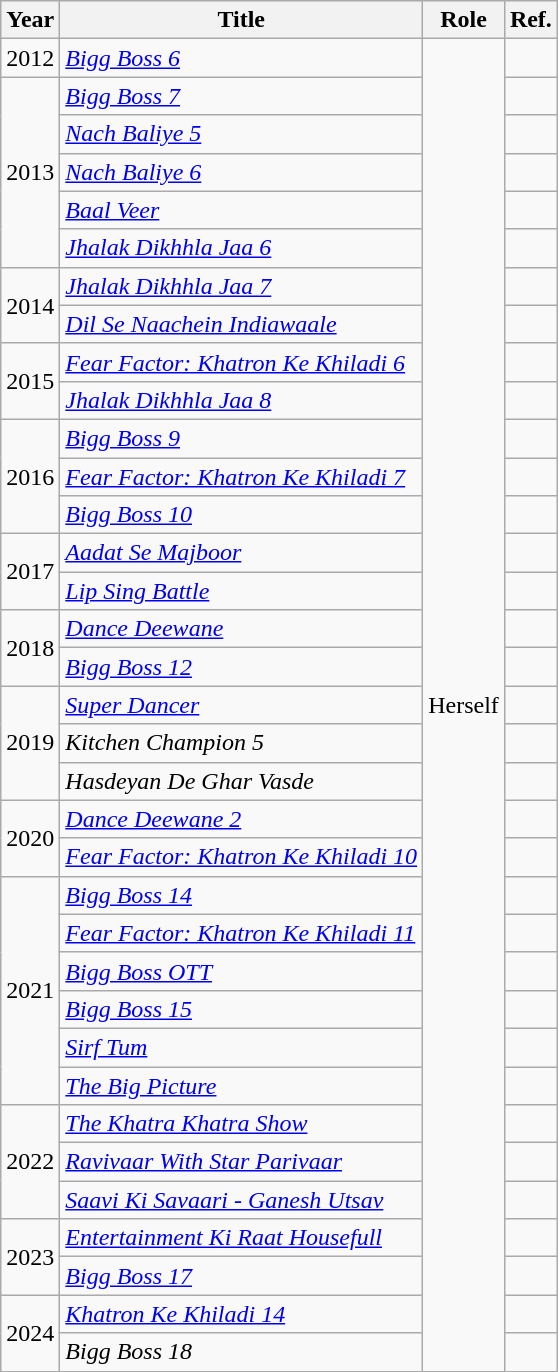<table class="wikitable">
<tr>
<th>Year</th>
<th>Title</th>
<th>Role</th>
<th>Ref.</th>
</tr>
<tr>
<td>2012</td>
<td><em><a href='#'>Bigg Boss 6</a></em></td>
<td rowspan="35">Herself</td>
<td></td>
</tr>
<tr>
<td rowspan="5">2013</td>
<td><em><a href='#'>Bigg Boss 7</a></em></td>
<td></td>
</tr>
<tr>
<td><em><a href='#'>Nach Baliye 5</a></em></td>
<td></td>
</tr>
<tr>
<td><em><a href='#'>Nach Baliye 6</a></em></td>
<td></td>
</tr>
<tr>
<td><em><a href='#'>Baal Veer</a></em></td>
<td></td>
</tr>
<tr>
<td><em><a href='#'>Jhalak Dikhhla Jaa 6</a></em></td>
<td></td>
</tr>
<tr>
<td rowspan="2">2014</td>
<td><em><a href='#'>Jhalak Dikhhla Jaa 7</a></em></td>
<td></td>
</tr>
<tr>
<td><em><a href='#'>Dil Se Naachein Indiawaale</a></em></td>
<td></td>
</tr>
<tr>
<td rowspan="2">2015</td>
<td><em><a href='#'>Fear Factor: Khatron Ke Khiladi 6</a></em></td>
<td></td>
</tr>
<tr>
<td><em><a href='#'>Jhalak Dikhhla Jaa 8</a></em></td>
<td></td>
</tr>
<tr>
<td rowspan="3">2016</td>
<td><em><a href='#'>Bigg Boss 9</a></em></td>
<td></td>
</tr>
<tr>
<td><em><a href='#'>Fear Factor: Khatron Ke Khiladi 7</a></em></td>
<td></td>
</tr>
<tr>
<td><em><a href='#'>Bigg Boss 10</a></em></td>
<td></td>
</tr>
<tr>
<td rowspan="2">2017</td>
<td><em><a href='#'>Aadat Se Majboor</a></em></td>
<td></td>
</tr>
<tr>
<td><em><a href='#'>Lip Sing Battle</a></em></td>
<td></td>
</tr>
<tr>
<td rowspan="2">2018</td>
<td><em><a href='#'>Dance Deewane</a></em></td>
<td></td>
</tr>
<tr>
<td><em><a href='#'>Bigg Boss 12</a></em></td>
<td></td>
</tr>
<tr>
<td rowspan="3">2019</td>
<td><em><a href='#'>Super Dancer</a></em></td>
<td></td>
</tr>
<tr>
<td><em>Kitchen Champion 5</em></td>
<td></td>
</tr>
<tr>
<td><em>Hasdeyan De Ghar Vasde</em></td>
<td></td>
</tr>
<tr>
<td rowspan="2">2020</td>
<td><em><a href='#'>Dance Deewane 2</a></em></td>
<td></td>
</tr>
<tr>
<td><em><a href='#'>Fear Factor: Khatron Ke Khiladi 10</a></em></td>
<td></td>
</tr>
<tr>
<td rowspan="6">2021</td>
<td><em><a href='#'>Bigg Boss 14</a></em></td>
<td></td>
</tr>
<tr>
<td><em><a href='#'>Fear Factor: Khatron Ke Khiladi 11</a></em></td>
<td></td>
</tr>
<tr>
<td><em><a href='#'>Bigg Boss OTT</a></em></td>
<td></td>
</tr>
<tr>
<td><em><a href='#'>Bigg Boss 15</a></em></td>
<td></td>
</tr>
<tr>
<td><em><a href='#'>Sirf Tum</a></em></td>
<td></td>
</tr>
<tr>
<td><em><a href='#'>The Big Picture</a></em></td>
<td></td>
</tr>
<tr>
<td rowspan="3">2022</td>
<td><em><a href='#'>The Khatra Khatra Show</a></em></td>
<td></td>
</tr>
<tr>
<td><em><a href='#'>Ravivaar With Star Parivaar</a></em></td>
<td></td>
</tr>
<tr>
<td><em><a href='#'>Saavi Ki Savaari - Ganesh Utsav</a></em></td>
<td></td>
</tr>
<tr>
<td rowspan="2">2023</td>
<td><em><a href='#'>Entertainment Ki Raat Housefull</a></em></td>
<td></td>
</tr>
<tr>
<td><em><a href='#'>Bigg Boss 17</a></em></td>
<td></td>
</tr>
<tr>
<td rowspan="2">2024</td>
<td><em><a href='#'>Khatron Ke Khiladi 14</a></em></td>
<td></td>
</tr>
<tr>
<td><em>Bigg Boss 18</em></td>
<td></td>
</tr>
</table>
